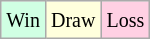<table class="wikitable">
<tr>
<td style="background-color: #d0ffe3;"><small>Win</small></td>
<td style="background-color: #ffffdd;"><small>Draw</small></td>
<td style="background-color: #ffd0e3;"><small>Loss</small></td>
</tr>
</table>
